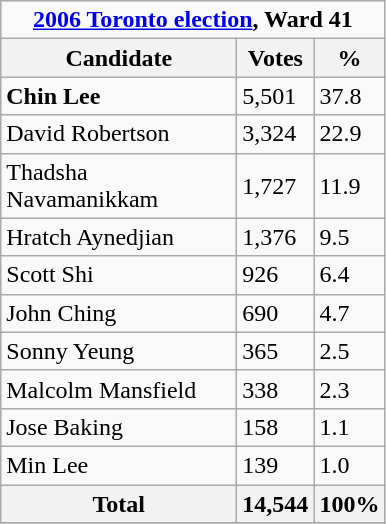<table class="wikitable">
<tr>
<td Colspan="3" align="center"><strong><a href='#'>2006 Toronto election</a>, Ward 41</strong></td>
</tr>
<tr>
<th bgcolor="#DDDDFF" width="150px">Candidate</th>
<th bgcolor="#DDDDFF">Votes</th>
<th bgcolor="#DDDDFF">%</th>
</tr>
<tr>
<td><strong>Chin Lee</strong></td>
<td>5,501</td>
<td>37.8</td>
</tr>
<tr>
<td>David Robertson</td>
<td>3,324</td>
<td>22.9</td>
</tr>
<tr>
<td>Thadsha Navamanikkam</td>
<td>1,727</td>
<td>11.9</td>
</tr>
<tr>
<td>Hratch Aynedjian</td>
<td>1,376</td>
<td>9.5</td>
</tr>
<tr>
<td>Scott Shi</td>
<td>926</td>
<td>6.4</td>
</tr>
<tr>
<td>John Ching</td>
<td>690</td>
<td>4.7</td>
</tr>
<tr>
<td>Sonny Yeung</td>
<td>365</td>
<td>2.5</td>
</tr>
<tr>
<td>Malcolm Mansfield</td>
<td>338</td>
<td>2.3</td>
</tr>
<tr>
<td>Jose Baking</td>
<td>158</td>
<td>1.1</td>
</tr>
<tr>
<td>Min Lee</td>
<td>139</td>
<td>1.0</td>
</tr>
<tr>
<th>Total</th>
<th>14,544</th>
<th>100%</th>
</tr>
<tr>
</tr>
</table>
